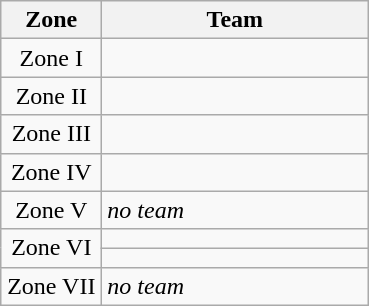<table class="wikitable">
<tr>
<th width=60>Zone</th>
<th width=170>Team</th>
</tr>
<tr>
<td align=center>Zone I</td>
<td> <em></em></td>
</tr>
<tr>
<td align=center>Zone II</td>
<td></td>
</tr>
<tr>
<td align=center>Zone III</td>
<td></td>
</tr>
<tr>
<td align=center>Zone IV</td>
<td> <em></em></td>
</tr>
<tr>
<td align=center>Zone V</td>
<td><em>no team</em></td>
</tr>
<tr>
<td align=center rowspan=2>Zone VI</td>
<td> <em></em></td>
</tr>
<tr>
<td></td>
</tr>
<tr>
<td align=center>Zone VII</td>
<td><em>no team</em></td>
</tr>
</table>
